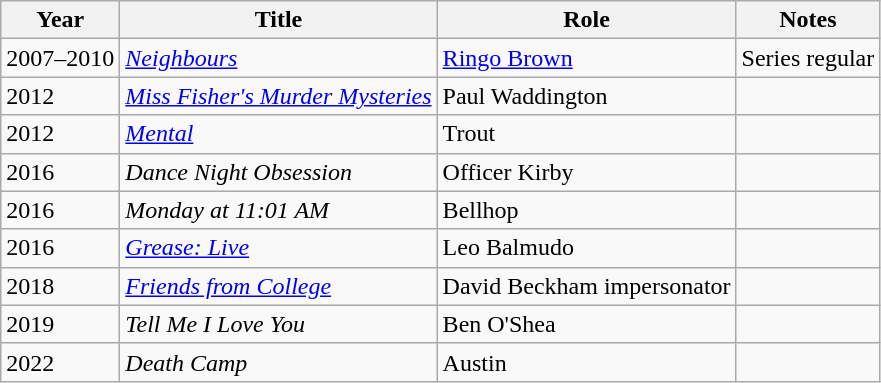<table class="wikitable sortable plainrowheaders">
<tr>
<th scope="col">Year</th>
<th scope="col">Title</th>
<th scope="col">Role</th>
<th scope="col" class="unsortable">Notes</th>
</tr>
<tr>
<td>2007–2010</td>
<td><em><a href='#'>Neighbours</a></em></td>
<td><a href='#'>Ringo Brown</a></td>
<td>Series regular</td>
</tr>
<tr>
<td>2012</td>
<td><em><a href='#'>Miss Fisher's Murder Mysteries</a></em></td>
<td>Paul Waddington</td>
<td></td>
</tr>
<tr>
<td>2012</td>
<td><em><a href='#'>Mental</a></em></td>
<td>Trout</td>
<td></td>
</tr>
<tr>
<td>2016</td>
<td><em>Dance Night Obsession</em></td>
<td>Officer Kirby</td>
<td></td>
</tr>
<tr>
<td>2016</td>
<td><em>Monday at 11:01 AM</em></td>
<td>Bellhop</td>
<td></td>
</tr>
<tr>
<td>2016</td>
<td><em><a href='#'>Grease: Live</a></em></td>
<td>Leo Balmudo</td>
<td></td>
</tr>
<tr>
<td>2018</td>
<td><em><a href='#'>Friends from College</a></em></td>
<td>David Beckham impersonator</td>
<td></td>
</tr>
<tr>
<td>2019</td>
<td><em>Tell Me I Love You</em></td>
<td>Ben O'Shea</td>
<td></td>
</tr>
<tr>
<td>2022</td>
<td><em>Death Camp</em></td>
<td>Austin</td>
<td></td>
</tr>
</table>
